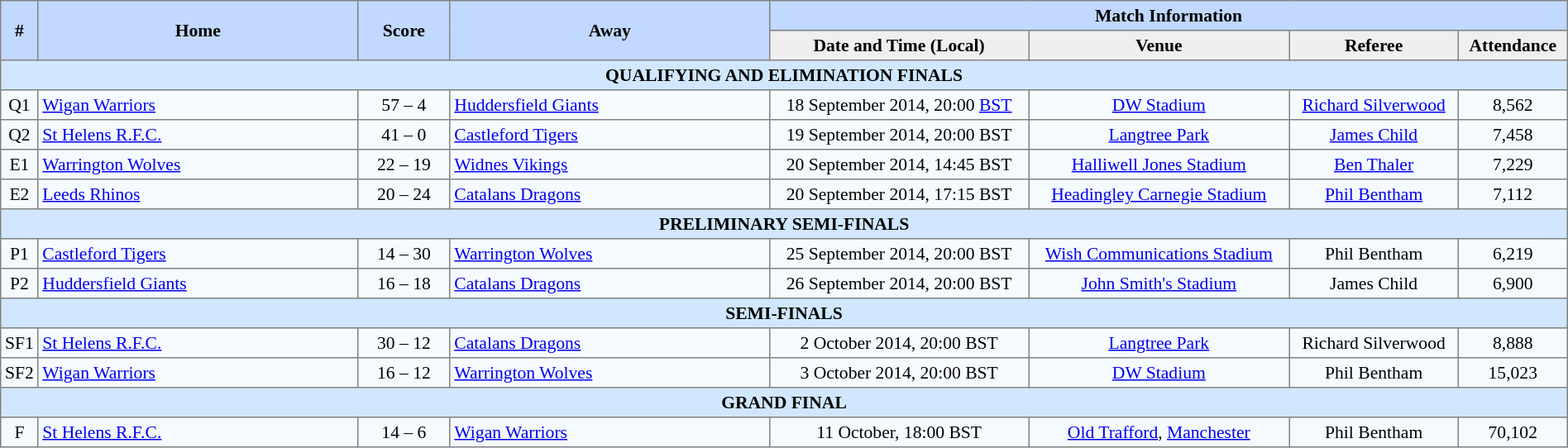<table border="1" cellpadding="3" cellspacing="0" style="border-collapse:collapse; font-size:90%; text-align:center; width:100%;">
<tr style="background:#c1d8ff;">
<th rowspan="2">#</th>
<th rowspan="2" style="width:21%;">Home</th>
<th rowspan="2" style="width:6%;">Score</th>
<th rowspan="2" style="width:21%;">Away</th>
<th colspan=6>Match Information</th>
</tr>
<tr style="background:#efefef;">
<th width=17%>Date and Time (Local)</th>
<th width=17%>Venue</th>
<th width=11%>Referee</th>
<th width=7%>Attendance</th>
</tr>
<tr style="background:#d0e7ff;">
<td colspan=8><strong>QUALIFYING AND ELIMINATION FINALS</strong></td>
</tr>
<tr style="background:#f5faff;">
<td>Q1</td>
<td align=left> <a href='#'>Wigan Warriors</a></td>
<td>57 – 4</td>
<td align=left> <a href='#'>Huddersfield Giants</a></td>
<td>18 September 2014, 20:00 <a href='#'>BST</a></td>
<td><a href='#'>DW Stadium</a></td>
<td><a href='#'>Richard Silverwood</a></td>
<td>8,562</td>
</tr>
<tr style="background:#f5faff;">
<td>Q2</td>
<td align=left> <a href='#'>St Helens R.F.C.</a></td>
<td>41 – 0</td>
<td align=left> <a href='#'>Castleford Tigers</a></td>
<td>19 September 2014, 20:00 BST</td>
<td><a href='#'>Langtree Park</a></td>
<td><a href='#'>James Child</a></td>
<td>7,458</td>
</tr>
<tr style="background:#f5faff;">
<td>E1</td>
<td align=left> <a href='#'>Warrington Wolves</a></td>
<td>22 – 19</td>
<td align=left> <a href='#'>Widnes Vikings</a></td>
<td>20 September 2014, 14:45 BST</td>
<td><a href='#'>Halliwell Jones Stadium</a></td>
<td><a href='#'>Ben Thaler</a></td>
<td>7,229</td>
</tr>
<tr style="background:#f5faff;">
<td>E2</td>
<td align=left> <a href='#'>Leeds Rhinos</a></td>
<td>20 – 24</td>
<td align=left> <a href='#'>Catalans Dragons</a></td>
<td>20 September 2014, 17:15 BST</td>
<td><a href='#'>Headingley Carnegie Stadium</a></td>
<td><a href='#'>Phil Bentham</a></td>
<td>7,112</td>
</tr>
<tr style="background:#d0e7ff;">
<td colspan=8><strong>PRELIMINARY SEMI-FINALS</strong></td>
</tr>
<tr style="background:#f5faff;">
<td>P1</td>
<td align=left> <a href='#'>Castleford Tigers</a></td>
<td>14 – 30</td>
<td align=left> <a href='#'>Warrington Wolves</a></td>
<td>25 September 2014, 20:00 BST</td>
<td><a href='#'>Wish Communications Stadium</a></td>
<td>Phil Bentham</td>
<td>6,219</td>
</tr>
<tr style="background:#f5faff;">
<td>P2</td>
<td align=left> <a href='#'>Huddersfield Giants</a></td>
<td>16 – 18</td>
<td align=left> <a href='#'>Catalans Dragons</a></td>
<td>26 September 2014, 20:00 BST</td>
<td><a href='#'>John Smith's Stadium</a></td>
<td>James Child</td>
<td>6,900</td>
</tr>
<tr style="background:#d0e7ff;">
<td colspan=8><strong>SEMI-FINALS</strong></td>
</tr>
<tr style="background:#f5faff;">
<td>SF1</td>
<td align=left> <a href='#'>St Helens R.F.C.</a></td>
<td>30 – 12</td>
<td align=left> <a href='#'>Catalans Dragons</a></td>
<td>2 October 2014, 20:00 BST</td>
<td><a href='#'>Langtree Park</a></td>
<td>Richard Silverwood</td>
<td>8,888</td>
</tr>
<tr style="background:#f5faff;">
<td>SF2</td>
<td align=left> <a href='#'>Wigan Warriors</a></td>
<td>16 – 12</td>
<td align=left> <a href='#'>Warrington Wolves</a></td>
<td>3 October 2014, 20:00 BST</td>
<td><a href='#'>DW Stadium</a></td>
<td>Phil Bentham</td>
<td>15,023</td>
</tr>
<tr style="background:#d0e7ff;">
<td colspan=8><strong>GRAND FINAL</strong></td>
</tr>
<tr style="background:#f5faff;">
<td>F</td>
<td align=left> <a href='#'>St Helens R.F.C.</a></td>
<td>14 – 6</td>
<td align=left> <a href='#'>Wigan Warriors</a></td>
<td>11 October, 18:00 BST</td>
<td><a href='#'>Old Trafford</a>, <a href='#'>Manchester</a></td>
<td>Phil Bentham</td>
<td>70,102</td>
</tr>
</table>
